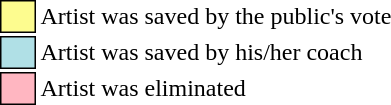<table class="toccolours"style="font-size: 100%; white-space: nowrap">
<tr>
<td style="background:#fdfc8f; border:1px solid black">     </td>
<td>Artist was saved by the public's vote</td>
</tr>
<tr>
<td style="background:#b0e0e6; border:1px solid black">     </td>
<td>Artist was saved by his/her coach</td>
</tr>
<tr>
<td style="background:lightpink; border:1px solid black">     </td>
<td>Artist was eliminated</td>
</tr>
</table>
